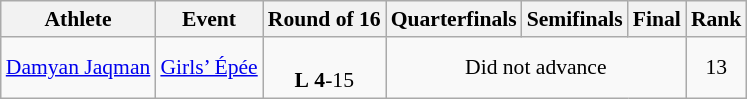<table class="wikitable" border="1" style="font-size:90%">
<tr>
<th>Athlete</th>
<th>Event</th>
<th>Round of 16</th>
<th>Quarterfinals</th>
<th>Semifinals</th>
<th>Final</th>
<th>Rank</th>
</tr>
<tr>
<td><a href='#'>Damyan Jaqman</a></td>
<td><a href='#'>Girls’ Épée</a></td>
<td align=center><br> <strong>L</strong> <strong>4</strong>-15</td>
<td align=center colspan=3>Did not advance</td>
<td align=center>13</td>
</tr>
</table>
